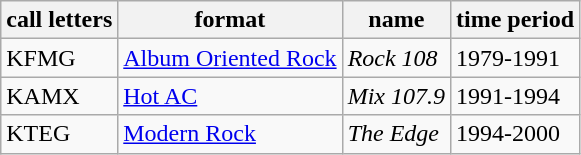<table class="wikitable">
<tr>
<th>call letters</th>
<th>format</th>
<th>name</th>
<th>time period</th>
</tr>
<tr>
<td>KFMG</td>
<td><a href='#'>Album Oriented Rock</a></td>
<td><em>Rock 108</em></td>
<td>1979-1991</td>
</tr>
<tr>
<td>KAMX</td>
<td><a href='#'>Hot AC</a></td>
<td><em>Mix 107.9</em></td>
<td>1991-1994</td>
</tr>
<tr>
<td>KTEG</td>
<td><a href='#'>Modern Rock</a></td>
<td><em>The Edge</em></td>
<td>1994-2000</td>
</tr>
</table>
